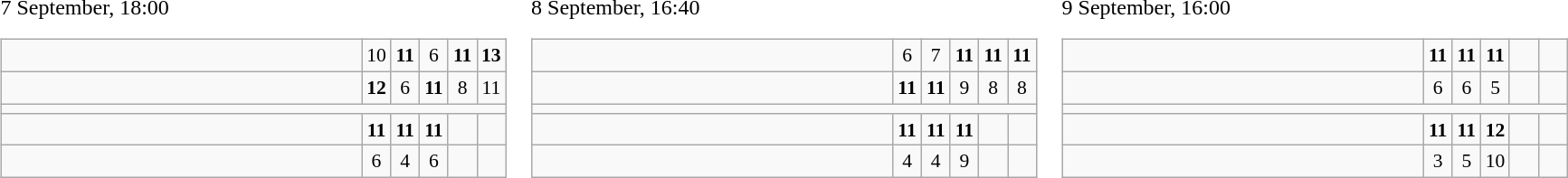<table>
<tr>
<td>7 September, 18:00<br><table class="wikitable" style="text-align:center; font-size:90%;">
<tr>
<td style="width:18em; text-align:left;"><strong></strong></td>
<td style="width:1em">10</td>
<td style="width:1em"><strong>11</strong></td>
<td style="width:1em">6</td>
<td style="width:1em"><strong>11</strong></td>
<td style="width:1em"><strong>13</strong></td>
</tr>
<tr>
<td style="text-align:left;"></td>
<td><strong>12</strong></td>
<td>6</td>
<td><strong>11</strong></td>
<td>8</td>
<td>11</td>
</tr>
<tr>
<td colspan="6"></td>
</tr>
<tr>
<td style="text-align:left;"><strong></strong></td>
<td><strong>11</strong></td>
<td><strong>11</strong></td>
<td><strong>11</strong></td>
<td></td>
<td></td>
</tr>
<tr>
<td style="text-align:left;"></td>
<td>6</td>
<td>4</td>
<td>6</td>
<td></td>
<td></td>
</tr>
</table>
</td>
<td>8 September, 16:40<br><table class="wikitable" style="text-align:center; font-size:90%;">
<tr>
<td style="width:18em; text-align:left;"><strong></strong></td>
<td style="width:1em">6</td>
<td style="width:1em">7</td>
<td style="width:1em"><strong>11</strong></td>
<td style="width:1em"><strong>11</strong></td>
<td style="width:1em"><strong>11</strong></td>
</tr>
<tr>
<td style="text-align:left;"></td>
<td><strong>11</strong></td>
<td><strong>11</strong></td>
<td>9</td>
<td>8</td>
<td>8</td>
</tr>
<tr>
<td colspan="6"></td>
</tr>
<tr>
<td style="text-align:left;"><strong></strong></td>
<td><strong>11</strong></td>
<td><strong>11</strong></td>
<td><strong>11</strong></td>
<td></td>
<td></td>
</tr>
<tr>
<td style="text-align:left;"></td>
<td>4</td>
<td>4</td>
<td>9</td>
<td></td>
<td></td>
</tr>
</table>
</td>
<td>9 September, 16:00<br><table class="wikitable" style="text-align:center; font-size:90%;">
<tr>
<td style="width:18em; text-align:left;"><strong></strong></td>
<td style="width:1em"><strong>11</strong></td>
<td style="width:1em"><strong>11</strong></td>
<td style="width:1em"><strong>11</strong></td>
<td style="width:1em"></td>
<td style="width:1em"></td>
</tr>
<tr>
<td style="text-align:left;"></td>
<td>6</td>
<td>6</td>
<td>5</td>
<td></td>
<td></td>
</tr>
<tr>
<td colspan="6"></td>
</tr>
<tr>
<td style="text-align:left;"><strong></strong></td>
<td><strong>11</strong></td>
<td><strong>11</strong></td>
<td><strong>12</strong></td>
<td></td>
<td></td>
</tr>
<tr>
<td style="text-align:left;"></td>
<td>3</td>
<td>5</td>
<td>10</td>
<td></td>
<td></td>
</tr>
</table>
</td>
</tr>
</table>
